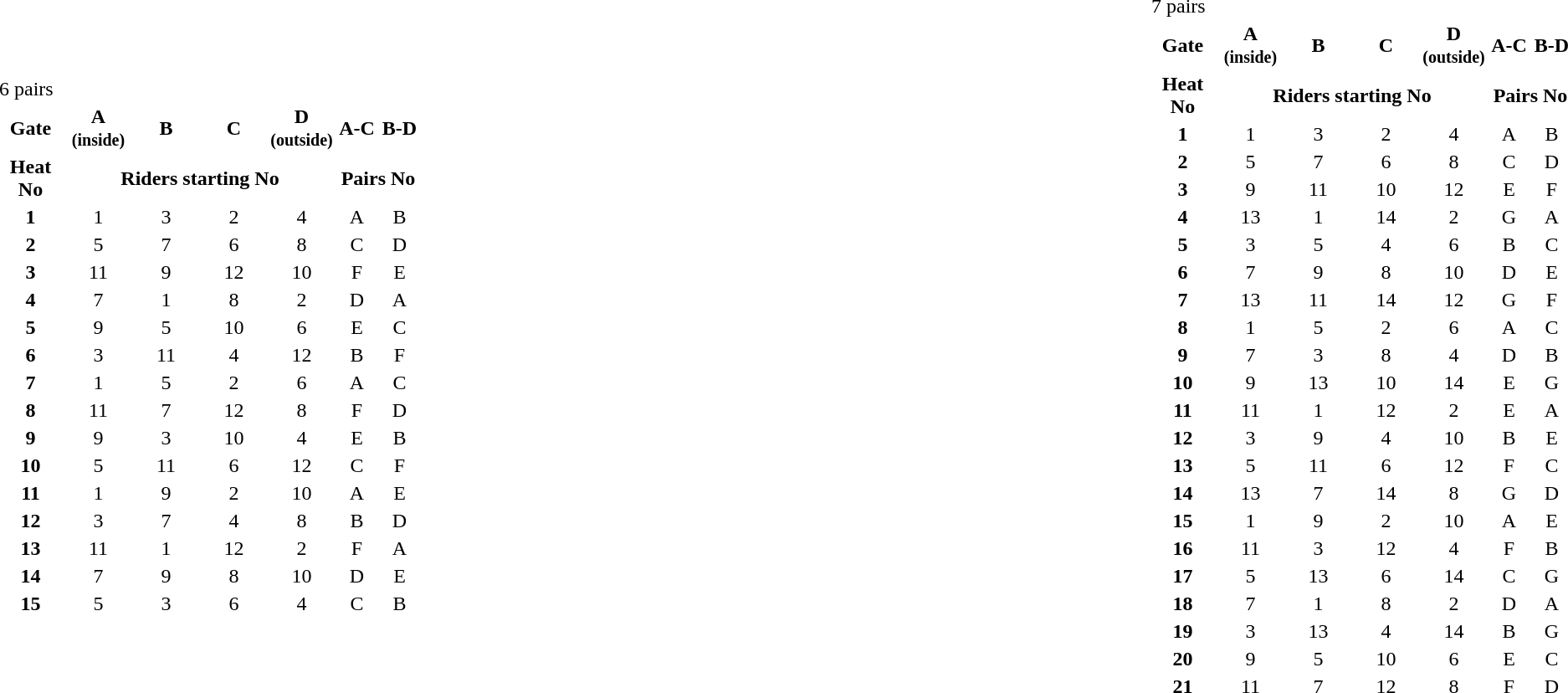<table width=100%>
<tr>
<td><br><table align=left>
<tr>
<td colspan=5>6 pairs</td>
</tr>
<tr>
<th width=50>Gate</th>
<th width=50>A <br><small>(inside)</small></th>
<th width=50>B</th>
<th width=50>C</th>
<th width=50>D <br><small>(outside)</small></th>
<th width=30>A-C</th>
<th width=30>B-D</th>
</tr>
<tr>
<th>Heat No</th>
<th colspan=4>Riders starting No</th>
<th colspan=2>Pairs No</th>
</tr>
<tr align=center>
<th>1</th>
<td>1</td>
<td>3</td>
<td>2</td>
<td>4</td>
<td>A</td>
<td>B</td>
</tr>
<tr align=center>
<th>2</th>
<td>5</td>
<td>7</td>
<td>6</td>
<td>8</td>
<td>C</td>
<td>D</td>
</tr>
<tr align=center>
<th>3</th>
<td>11</td>
<td>9</td>
<td>12</td>
<td>10</td>
<td>F</td>
<td>E</td>
</tr>
<tr align=center>
<th>4</th>
<td>7</td>
<td>1</td>
<td>8</td>
<td>2</td>
<td>D</td>
<td>A</td>
</tr>
<tr align=center>
<th>5</th>
<td>9</td>
<td>5</td>
<td>10</td>
<td>6</td>
<td>E</td>
<td>C</td>
</tr>
<tr align=center>
<th>6</th>
<td>3</td>
<td>11</td>
<td>4</td>
<td>12</td>
<td>B</td>
<td>F</td>
</tr>
<tr align=center>
<th>7</th>
<td>1</td>
<td>5</td>
<td>2</td>
<td>6</td>
<td>A</td>
<td>C</td>
</tr>
<tr align=center>
<th>8</th>
<td>11</td>
<td>7</td>
<td>12</td>
<td>8</td>
<td>F</td>
<td>D</td>
</tr>
<tr align=center>
<th>9</th>
<td>9</td>
<td>3</td>
<td>10</td>
<td>4</td>
<td>E</td>
<td>B</td>
</tr>
<tr align=center>
<th>10</th>
<td>5</td>
<td>11</td>
<td>6</td>
<td>12</td>
<td>C</td>
<td>F</td>
</tr>
<tr align=center>
<th>11</th>
<td>1</td>
<td>9</td>
<td>2</td>
<td>10</td>
<td>A</td>
<td>E</td>
</tr>
<tr align=center>
<th>12</th>
<td>3</td>
<td>7</td>
<td>4</td>
<td>8</td>
<td>B</td>
<td>D</td>
</tr>
<tr align=center>
<th>13</th>
<td>11</td>
<td>1</td>
<td>12</td>
<td>2</td>
<td>F</td>
<td>A</td>
</tr>
<tr align=center>
<th>14</th>
<td>7</td>
<td>9</td>
<td>8</td>
<td>10</td>
<td>D</td>
<td>E</td>
</tr>
<tr align=center>
<th>15</th>
<td>5</td>
<td>3</td>
<td>6</td>
<td>4</td>
<td>C</td>
<td>B</td>
</tr>
</table>
</td>
<td><br><table align=right>
<tr>
<td colspan=5>7 pairs</td>
</tr>
<tr>
<th width=50>Gate</th>
<th width=50>A <br><small>(inside)</small></th>
<th width=50>B</th>
<th width=50>C</th>
<th width=50>D <br><small>(outside)</small></th>
<th width=30>A-C</th>
<th width=30>B-D</th>
</tr>
<tr>
<th>Heat No</th>
<th colspan=4>Riders starting No</th>
<th colspan=2>Pairs No</th>
</tr>
<tr align=center>
<th>1</th>
<td>1</td>
<td>3</td>
<td>2</td>
<td>4</td>
<td>A</td>
<td>B</td>
</tr>
<tr align=center>
<th>2</th>
<td>5</td>
<td>7</td>
<td>6</td>
<td>8</td>
<td>C</td>
<td>D</td>
</tr>
<tr align=center>
<th>3</th>
<td>9</td>
<td>11</td>
<td>10</td>
<td>12</td>
<td>E</td>
<td>F</td>
</tr>
<tr align=center>
<th>4</th>
<td>13</td>
<td>1</td>
<td>14</td>
<td>2</td>
<td>G</td>
<td>A</td>
</tr>
<tr align=center>
<th>5</th>
<td>3</td>
<td>5</td>
<td>4</td>
<td>6</td>
<td>B</td>
<td>C</td>
</tr>
<tr align=center>
<th>6</th>
<td>7</td>
<td>9</td>
<td>8</td>
<td>10</td>
<td>D</td>
<td>E</td>
</tr>
<tr align=center>
<th>7</th>
<td>13</td>
<td>11</td>
<td>14</td>
<td>12</td>
<td>G</td>
<td>F</td>
</tr>
<tr align=center>
<th>8</th>
<td>1</td>
<td>5</td>
<td>2</td>
<td>6</td>
<td>A</td>
<td>C</td>
</tr>
<tr align=center>
<th>9</th>
<td>7</td>
<td>3</td>
<td>8</td>
<td>4</td>
<td>D</td>
<td>B</td>
</tr>
<tr align=center>
<th>10</th>
<td>9</td>
<td>13</td>
<td>10</td>
<td>14</td>
<td>E</td>
<td>G</td>
</tr>
<tr align=center>
<th>11</th>
<td>11</td>
<td>1</td>
<td>12</td>
<td>2</td>
<td>E</td>
<td>A</td>
</tr>
<tr align=center>
<th>12</th>
<td>3</td>
<td>9</td>
<td>4</td>
<td>10</td>
<td>B</td>
<td>E</td>
</tr>
<tr align=center>
<th>13</th>
<td>5</td>
<td>11</td>
<td>6</td>
<td>12</td>
<td>F</td>
<td>C</td>
</tr>
<tr align=center>
<th>14</th>
<td>13</td>
<td>7</td>
<td>14</td>
<td>8</td>
<td>G</td>
<td>D</td>
</tr>
<tr align=center>
<th>15</th>
<td>1</td>
<td>9</td>
<td>2</td>
<td>10</td>
<td>A</td>
<td>E</td>
</tr>
<tr align=center>
<th>16</th>
<td>11</td>
<td>3</td>
<td>12</td>
<td>4</td>
<td>F</td>
<td>B</td>
</tr>
<tr align=center>
<th>17</th>
<td>5</td>
<td>13</td>
<td>6</td>
<td>14</td>
<td>C</td>
<td>G</td>
</tr>
<tr align=center>
<th>18</th>
<td>7</td>
<td>1</td>
<td>8</td>
<td>2</td>
<td>D</td>
<td>A</td>
</tr>
<tr align=center>
<th>19</th>
<td>3</td>
<td>13</td>
<td>4</td>
<td>14</td>
<td>B</td>
<td>G</td>
</tr>
<tr align=center>
<th>20</th>
<td>9</td>
<td>5</td>
<td>10</td>
<td>6</td>
<td>E</td>
<td>C</td>
</tr>
<tr align=center>
<th>21</th>
<td>11</td>
<td>7</td>
<td>12</td>
<td>8</td>
<td>F</td>
<td>D</td>
</tr>
</table>
</td>
</tr>
</table>
